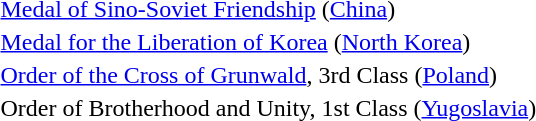<table>
<tr>
<td></td>
<td><a href='#'>Medal of Sino-Soviet Friendship</a> (<a href='#'>China</a>)</td>
</tr>
<tr>
<td></td>
<td><a href='#'>Medal for the Liberation of Korea</a> (<a href='#'>North Korea</a>)</td>
</tr>
<tr>
<td></td>
<td><a href='#'>Order of the Cross of Grunwald</a>, 3rd Class (<a href='#'>Poland</a>)</td>
</tr>
<tr>
<td></td>
<td>Order of Brotherhood and Unity, 1st Class (<a href='#'>Yugoslavia</a>)</td>
</tr>
<tr>
</tr>
</table>
